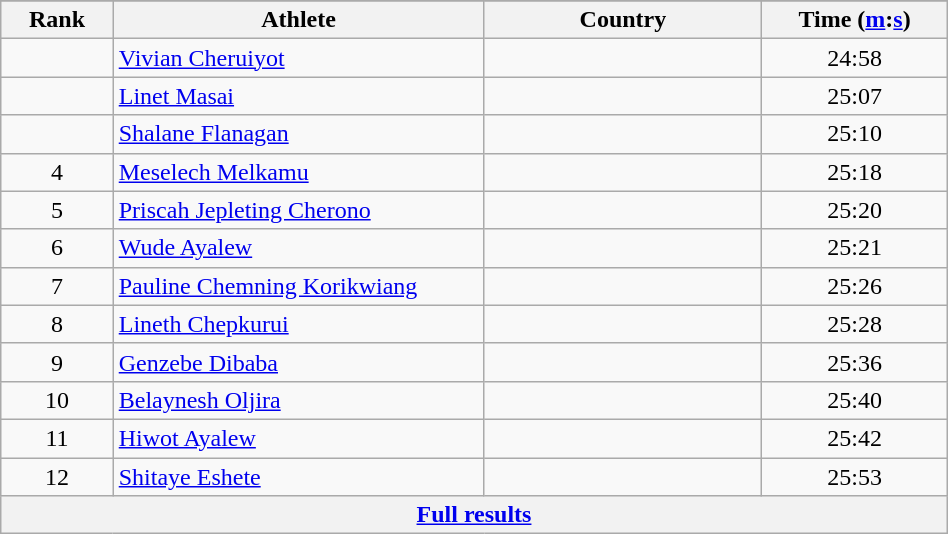<table class="wikitable" width=50%>
<tr>
</tr>
<tr>
<th width=5%>Rank</th>
<th width=20%>Athlete</th>
<th width=15%>Country</th>
<th width=10%>Time (<a href='#'>m</a>:<a href='#'>s</a>)</th>
</tr>
<tr align="center">
<td></td>
<td align="left"><a href='#'>Vivian Cheruiyot</a></td>
<td align="left"></td>
<td>24:58</td>
</tr>
<tr align="center">
<td></td>
<td align="left"><a href='#'>Linet Masai</a></td>
<td align="left"></td>
<td>25:07</td>
</tr>
<tr align="center">
<td></td>
<td align="left"><a href='#'>Shalane Flanagan</a></td>
<td align="left"></td>
<td>25:10</td>
</tr>
<tr align="center">
<td>4</td>
<td align="left"><a href='#'>Meselech Melkamu</a></td>
<td align="left"></td>
<td>25:18</td>
</tr>
<tr align="center">
<td>5</td>
<td align="left"><a href='#'>Priscah Jepleting Cherono</a></td>
<td align="left"></td>
<td>25:20</td>
</tr>
<tr align="center">
<td>6</td>
<td align="left"><a href='#'>Wude Ayalew</a></td>
<td align="left"></td>
<td>25:21</td>
</tr>
<tr align="center">
<td>7</td>
<td align="left"><a href='#'>Pauline Chemning Korikwiang</a></td>
<td align="left"></td>
<td>25:26</td>
</tr>
<tr align="center">
<td>8</td>
<td align="left"><a href='#'>Lineth Chepkurui</a></td>
<td align="left"></td>
<td>25:28</td>
</tr>
<tr align="center">
<td>9</td>
<td align="left"><a href='#'>Genzebe Dibaba</a></td>
<td align="left"></td>
<td>25:36</td>
</tr>
<tr align="center">
<td>10</td>
<td align="left"><a href='#'>Belaynesh Oljira</a></td>
<td align="left"></td>
<td>25:40</td>
</tr>
<tr align="center">
<td>11</td>
<td align="left"><a href='#'>Hiwot Ayalew</a></td>
<td align="left"></td>
<td>25:42</td>
</tr>
<tr align="center">
<td>12</td>
<td align="left"><a href='#'>Shitaye Eshete</a></td>
<td align="left"></td>
<td>25:53</td>
</tr>
<tr class="sortbottom">
<th colspan=4 align=center><a href='#'>Full results</a></th>
</tr>
</table>
